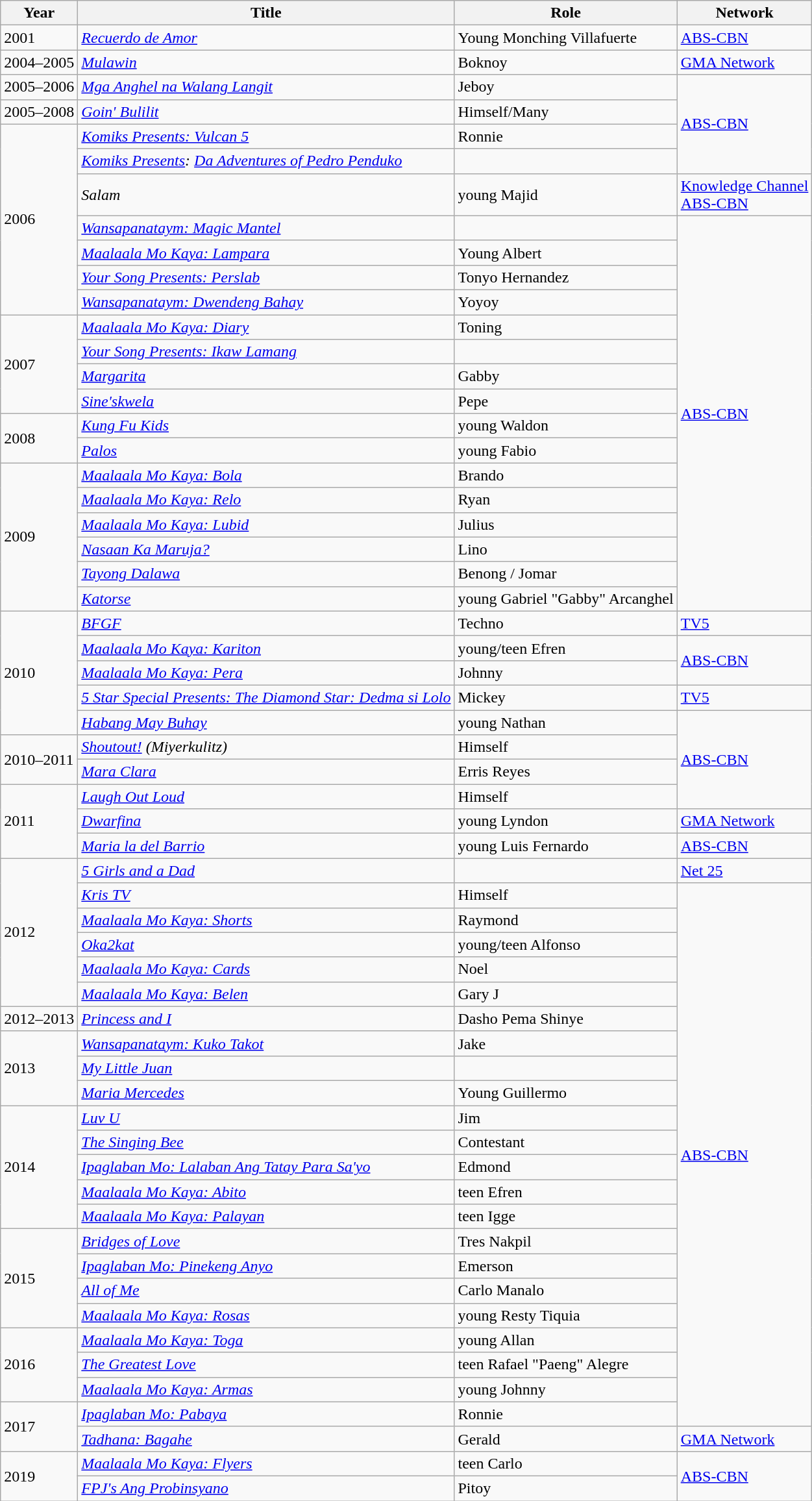<table class="wikitable sortable">
<tr>
<th>Year</th>
<th>Title</th>
<th>Role</th>
<th>Network</th>
</tr>
<tr>
<td>2001</td>
<td><em><a href='#'>Recuerdo de Amor</a></em></td>
<td>Young Monching Villafuerte</td>
<td><a href='#'>ABS-CBN</a></td>
</tr>
<tr>
<td>2004–2005</td>
<td><em><a href='#'>Mulawin</a></em></td>
<td>Boknoy</td>
<td><a href='#'>GMA Network</a></td>
</tr>
<tr>
<td>2005–2006</td>
<td><em><a href='#'>Mga Anghel na Walang Langit</a></em></td>
<td>Jeboy</td>
<td rowspan=4><a href='#'>ABS-CBN</a></td>
</tr>
<tr>
<td>2005–2008</td>
<td><em><a href='#'>Goin' Bulilit</a></em></td>
<td>Himself/Many</td>
</tr>
<tr>
<td rowspan=7>2006</td>
<td><em><a href='#'>Komiks Presents: Vulcan 5</a></em></td>
<td>Ronnie</td>
</tr>
<tr>
<td><em><a href='#'>Komiks Presents</a>: <a href='#'>Da Adventures of Pedro Penduko</a></em></td>
<td></td>
</tr>
<tr>
<td><em>Salam</em></td>
<td>young Majid</td>
<td><a href='#'>Knowledge Channel</a><br><a href='#'>ABS-CBN</a></td>
</tr>
<tr>
<td><em><a href='#'>Wansapanataym: Magic Mantel</a></em></td>
<td></td>
<td rowspan=16><a href='#'>ABS-CBN</a></td>
</tr>
<tr>
<td><em><a href='#'>Maalaala Mo Kaya: Lampara</a></em></td>
<td>Young Albert</td>
</tr>
<tr>
<td><em><a href='#'>Your Song Presents: Perslab</a></em></td>
<td>Tonyo Hernandez</td>
</tr>
<tr>
<td><em><a href='#'>Wansapanataym: Dwendeng Bahay</a></em></td>
<td>Yoyoy</td>
</tr>
<tr>
<td rowspan=4>2007</td>
<td><em><a href='#'>Maalaala Mo Kaya: Diary</a></em></td>
<td>Toning</td>
</tr>
<tr>
<td><em><a href='#'>Your Song Presents: Ikaw Lamang</a></em></td>
<td></td>
</tr>
<tr>
<td><em><a href='#'>Margarita</a></em></td>
<td>Gabby</td>
</tr>
<tr>
<td><em><a href='#'>Sine'skwela</a></em></td>
<td>Pepe</td>
</tr>
<tr>
<td rowspan="2">2008</td>
<td><em><a href='#'>Kung Fu Kids</a></em></td>
<td>young Waldon</td>
</tr>
<tr>
<td><em><a href='#'>Palos</a></em></td>
<td>young Fabio</td>
</tr>
<tr>
<td rowspan=6>2009</td>
<td><em><a href='#'>Maalaala Mo Kaya: Bola</a></em></td>
<td>Brando</td>
</tr>
<tr>
<td><em><a href='#'>Maalaala Mo Kaya: Relo</a></em></td>
<td>Ryan</td>
</tr>
<tr>
<td><em><a href='#'>Maalaala Mo Kaya: Lubid</a></em></td>
<td>Julius</td>
</tr>
<tr>
<td><em><a href='#'>Nasaan Ka Maruja?</a></em></td>
<td>Lino</td>
</tr>
<tr>
<td><em><a href='#'>Tayong Dalawa</a></em></td>
<td>Benong / Jomar</td>
</tr>
<tr>
<td><em><a href='#'>Katorse</a></em></td>
<td>young Gabriel "Gabby" Arcanghel</td>
</tr>
<tr>
<td rowspan=5>2010</td>
<td><em><a href='#'>BFGF</a></em></td>
<td>Techno</td>
<td><a href='#'>TV5</a></td>
</tr>
<tr>
<td><em><a href='#'>Maalaala Mo Kaya: Kariton</a></em></td>
<td>young/teen Efren</td>
<td rowspan=2><a href='#'>ABS-CBN</a></td>
</tr>
<tr>
<td><em><a href='#'>Maalaala Mo Kaya: Pera</a></em></td>
<td>Johnny</td>
</tr>
<tr>
<td><em><a href='#'>5 Star Special Presents: The Diamond Star: Dedma si Lolo</a></em></td>
<td>Mickey</td>
<td><a href='#'>TV5</a></td>
</tr>
<tr>
<td><em><a href='#'>Habang May Buhay</a></em></td>
<td>young Nathan</td>
<td rowspan=4><a href='#'>ABS-CBN</a></td>
</tr>
<tr>
<td rowspan=2>2010–2011</td>
<td><em><a href='#'>Shoutout!</a> (Miyerkulitz)</em></td>
<td>Himself</td>
</tr>
<tr>
<td><em><a href='#'>Mara Clara</a></em></td>
<td>Erris Reyes</td>
</tr>
<tr>
<td rowspan="3">2011</td>
<td><em><a href='#'>Laugh Out Loud</a></em></td>
<td>Himself</td>
</tr>
<tr>
<td><em><a href='#'>Dwarfina</a></em></td>
<td>young Lyndon</td>
<td><a href='#'>GMA Network</a></td>
</tr>
<tr>
<td><em><a href='#'>Maria la del Barrio</a></em></td>
<td>young Luis Fernardo</td>
<td><a href='#'>ABS-CBN</a></td>
</tr>
<tr>
<td rowspan=6>2012</td>
<td><em><a href='#'>5 Girls and a Dad</a></em></td>
<td></td>
<td><a href='#'>Net 25</a></td>
</tr>
<tr>
<td><em><a href='#'>Kris TV</a></em></td>
<td>Himself</td>
<td rowspan=22><a href='#'>ABS-CBN</a></td>
</tr>
<tr>
<td><em><a href='#'>Maalaala Mo Kaya: Shorts</a></em></td>
<td>Raymond</td>
</tr>
<tr>
<td><em><a href='#'>Oka2kat</a></em></td>
<td>young/teen Alfonso</td>
</tr>
<tr>
<td><em><a href='#'>Maalaala Mo Kaya: Cards</a></em></td>
<td>Noel</td>
</tr>
<tr>
<td><em><a href='#'>Maalaala Mo Kaya: Belen</a></em></td>
<td>Gary J</td>
</tr>
<tr>
<td>2012–2013</td>
<td><em><a href='#'>Princess and I</a></em></td>
<td>Dasho Pema Shinye</td>
</tr>
<tr>
<td rowspan=3>2013</td>
<td><em><a href='#'>Wansapanataym: Kuko Takot</a></em></td>
<td>Jake</td>
</tr>
<tr>
<td><em><a href='#'>My Little Juan</a></em></td>
<td></td>
</tr>
<tr>
<td><em><a href='#'>Maria Mercedes</a></em></td>
<td>Young Guillermo</td>
</tr>
<tr>
<td rowspan=5>2014</td>
<td><em><a href='#'>Luv U</a></em></td>
<td>Jim</td>
</tr>
<tr>
<td><em><a href='#'>The Singing Bee</a></em></td>
<td>Contestant</td>
</tr>
<tr>
<td><em><a href='#'>Ipaglaban Mo: Lalaban Ang Tatay Para Sa'yo</a></em></td>
<td>Edmond</td>
</tr>
<tr>
<td><em><a href='#'>Maalaala Mo Kaya: Abito</a></em></td>
<td>teen Efren</td>
</tr>
<tr>
<td><em><a href='#'>Maalaala Mo Kaya: Palayan</a></em></td>
<td>teen Igge</td>
</tr>
<tr>
<td rowspan=4>2015</td>
<td><em><a href='#'>Bridges of Love</a></em></td>
<td>Tres Nakpil</td>
</tr>
<tr>
<td><em><a href='#'>Ipaglaban Mo: Pinekeng Anyo</a></em></td>
<td>Emerson</td>
</tr>
<tr>
<td><em><a href='#'>All of Me</a></em></td>
<td>Carlo Manalo</td>
</tr>
<tr>
<td><em><a href='#'>Maalaala Mo Kaya: Rosas</a></em></td>
<td>young Resty Tiquia</td>
</tr>
<tr>
<td rowspan=3>2016</td>
<td><em><a href='#'>Maalaala Mo Kaya: Toga</a></em></td>
<td>young Allan</td>
</tr>
<tr>
<td><em><a href='#'>The Greatest Love</a></em></td>
<td>teen Rafael "Paeng" Alegre</td>
</tr>
<tr>
<td><em><a href='#'>Maalaala Mo Kaya: Armas</a></em></td>
<td>young Johnny</td>
</tr>
<tr>
<td rowspan=2>2017</td>
<td><em><a href='#'>Ipaglaban Mo: Pabaya</a></em></td>
<td>Ronnie</td>
</tr>
<tr>
<td><em><a href='#'>Tadhana: Bagahe</a></em></td>
<td>Gerald</td>
<td><a href='#'>GMA Network</a></td>
</tr>
<tr>
<td rowspan=2>2019</td>
<td><em><a href='#'>Maalaala Mo Kaya: Flyers</a></em></td>
<td>teen Carlo</td>
<td rowspan=2><a href='#'>ABS-CBN</a></td>
</tr>
<tr>
<td><em><a href='#'>FPJ's Ang Probinsyano</a></em></td>
<td>Pitoy</td>
</tr>
</table>
